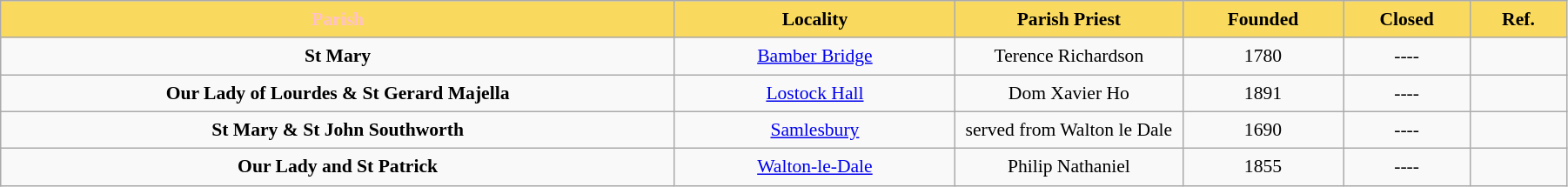<table class="wikitable sortable" style="font-size:90%; width:95%; border:0; text-align:center; line-height:150%;">
<tr>
<th style="height:17px; background:#FADA5E; color:pink; width:250px;">Parish</th>
<th style="height:17px; background:#FADA5E; color:Black; width:100px;">Locality</th>
<th style="height:17px; background:#FADA5E; color:Black; width:80px;">Parish Priest</th>
<th style="height:17px; background:#FADA5E; color:Black; width:35px;">Founded</th>
<th style="height:17px; background:#FADA5E; color:Black; width:35px;">Closed</th>
<th class="unsortable"  style="height:17px; background:#FADA5E; color:Black; width:30px;">Ref.</th>
</tr>
<tr>
<td><strong>St Mary</strong></td>
<td><a href='#'>Bamber Bridge</a></td>
<td>Terence Richardson</td>
<td>1780</td>
<td>----</td>
<td></td>
</tr>
<tr>
<td><strong>Our Lady of Lourdes & St Gerard Majella</strong></td>
<td><a href='#'>Lostock Hall</a></td>
<td>Dom Xavier Ho</td>
<td>1891</td>
<td>----</td>
<td></td>
</tr>
<tr>
<td><strong> St Mary & St John Southworth</strong></td>
<td><a href='#'>Samlesbury</a></td>
<td>served from Walton le Dale</td>
<td>1690</td>
<td>----</td>
<td></td>
</tr>
<tr>
<td><strong>Our Lady and St Patrick</strong></td>
<td><a href='#'>Walton-le-Dale</a></td>
<td>Philip Nathaniel</td>
<td>1855</td>
<td>----</td>
<td></td>
</tr>
</table>
